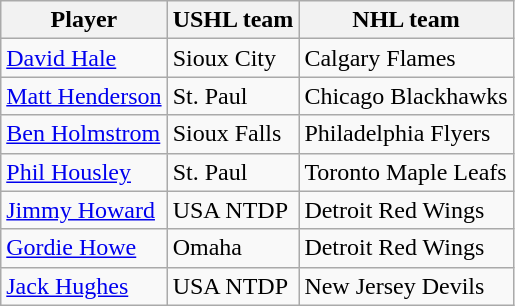<table class="wikitable">
<tr>
<th>Player</th>
<th>USHL team</th>
<th>NHL team</th>
</tr>
<tr>
<td><a href='#'>David Hale</a></td>
<td>Sioux City</td>
<td>Calgary Flames</td>
</tr>
<tr>
<td><a href='#'>Matt Henderson</a></td>
<td>St. Paul</td>
<td>Chicago Blackhawks</td>
</tr>
<tr>
<td><a href='#'>Ben Holmstrom</a></td>
<td>Sioux Falls</td>
<td>Philadelphia Flyers</td>
</tr>
<tr>
<td><a href='#'>Phil Housley</a></td>
<td>St. Paul</td>
<td>Toronto Maple Leafs</td>
</tr>
<tr>
<td><a href='#'>Jimmy Howard</a></td>
<td>USA NTDP</td>
<td>Detroit Red Wings</td>
</tr>
<tr>
<td><a href='#'>Gordie Howe</a></td>
<td>Omaha</td>
<td>Detroit Red Wings</td>
</tr>
<tr>
<td><a href='#'>Jack Hughes</a></td>
<td>USA NTDP</td>
<td>New Jersey Devils</td>
</tr>
</table>
